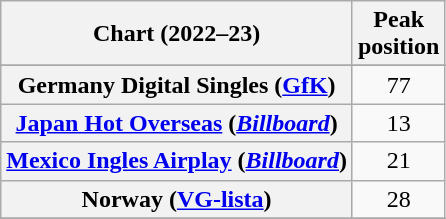<table class="wikitable sortable plainrowheaders" style="text-align:center">
<tr>
<th scope="col">Chart (2022–23)</th>
<th scope="col">Peak<br>position</th>
</tr>
<tr>
</tr>
<tr>
</tr>
<tr>
<th scope="row">Germany Digital Singles (<a href='#'>GfK</a>)</th>
<td>77</td>
</tr>
<tr>
<th scope="row"><a href='#'>Japan Hot Overseas</a> (<em><a href='#'>Billboard</a></em>)</th>
<td>13</td>
</tr>
<tr>
<th scope="row"><a href='#'>Mexico Ingles Airplay</a> (<em><a href='#'>Billboard</a></em>)</th>
<td>21</td>
</tr>
<tr>
<th scope="row">Norway (<a href='#'>VG-lista</a>)</th>
<td>28</td>
</tr>
<tr>
</tr>
</table>
